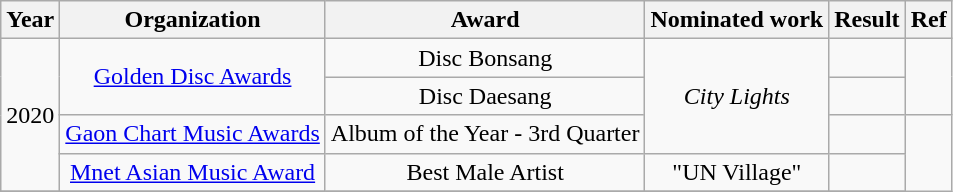<table class="sortable wikitable">
<tr>
<th>Year</th>
<th>Organization</th>
<th>Award</th>
<th>Nominated work</th>
<th>Result</th>
<th>Ref</th>
</tr>
<tr>
<td align="center" rowspan="4">2020</td>
<td align="center" rowspan="2"><a href='#'>Golden Disc Awards</a></td>
<td align="center">Disc Bonsang</td>
<td align="center" rowspan="3"><em>City Lights</em></td>
<td></td>
<td align="center" rowspan="2"></td>
</tr>
<tr>
<td align="center">Disc Daesang</td>
<td></td>
</tr>
<tr>
<td align="center"><a href='#'>Gaon Chart Music Awards</a></td>
<td align="center">Album of the Year - 3rd Quarter</td>
<td></td>
</tr>
<tr>
<td align="center"><a href='#'>Mnet Asian Music Award</a></td>
<td align="center">Best Male Artist</td>
<td align="center">"UN Village"</td>
<td></td>
</tr>
<tr>
</tr>
</table>
